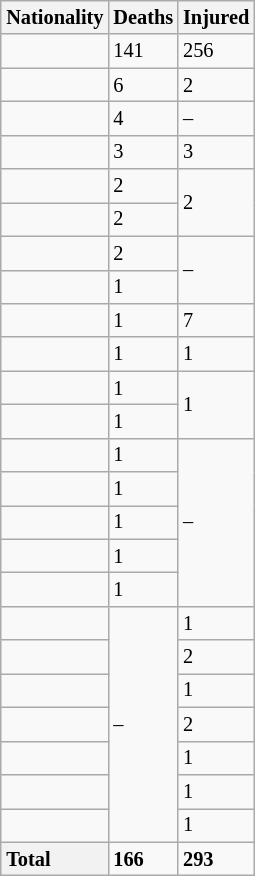<table class="wikitable sortable" style="font-size:85%; margin:0 0 0.5em 1em; float:right;">
<tr>
<th>Nationality</th>
<th>Deaths</th>
<th>Injured</th>
</tr>
<tr>
<td></td>
<td>141</td>
<td>256</td>
</tr>
<tr>
<td></td>
<td>6</td>
<td>2</td>
</tr>
<tr>
<td></td>
<td>4</td>
<td>–</td>
</tr>
<tr>
<td></td>
<td>3</td>
<td>3</td>
</tr>
<tr>
<td></td>
<td>2</td>
<td rowspan="2">2</td>
</tr>
<tr>
<td></td>
<td>2</td>
</tr>
<tr>
<td></td>
<td>2</td>
<td rowspan="2">–</td>
</tr>
<tr>
<td></td>
<td>1</td>
</tr>
<tr>
<td></td>
<td>1</td>
<td>7</td>
</tr>
<tr>
<td></td>
<td>1</td>
<td>1</td>
</tr>
<tr>
<td></td>
<td>1</td>
<td rowspan="2">1</td>
</tr>
<tr>
<td></td>
<td>1</td>
</tr>
<tr>
<td></td>
<td>1</td>
<td rowspan="5">–</td>
</tr>
<tr>
<td></td>
<td>1</td>
</tr>
<tr>
<td></td>
<td>1</td>
</tr>
<tr>
<td></td>
<td>1</td>
</tr>
<tr>
<td></td>
<td>1</td>
</tr>
<tr>
<td></td>
<td rowspan="7">–</td>
<td>1</td>
</tr>
<tr>
<td></td>
<td>2</td>
</tr>
<tr>
<td></td>
<td>1</td>
</tr>
<tr>
<td></td>
<td>2</td>
</tr>
<tr>
<td></td>
<td>1</td>
</tr>
<tr>
<td></td>
<td>1</td>
</tr>
<tr>
<td></td>
<td>1</td>
</tr>
<tr class="sortbottom">
<th style="text-align:left;">Total</th>
<td><strong>166</strong></td>
<td><strong>293</strong></td>
</tr>
</table>
